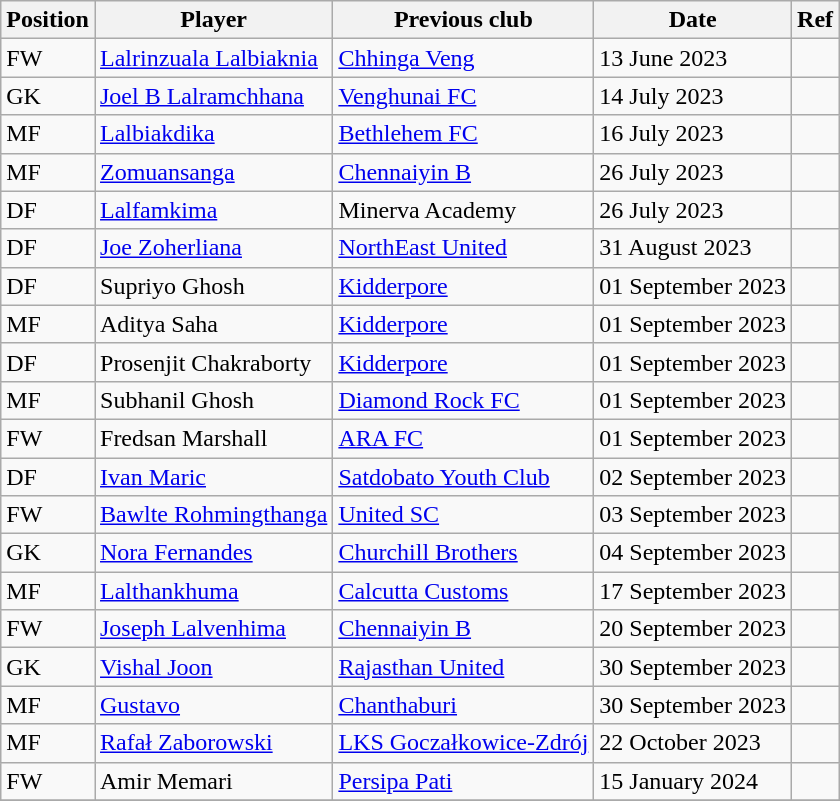<table class="wikitable plainrowheaders" style="text-align:center; text-align:left">
<tr>
<th scope="col">Position</th>
<th scope="col">Player</th>
<th scope="col">Previous club</th>
<th scope="col">Date</th>
<th scope="col">Ref</th>
</tr>
<tr>
<td>FW</td>
<td> <a href='#'>Lalrinzuala Lalbiaknia</a></td>
<td> <a href='#'>Chhinga Veng</a></td>
<td>13 June 2023</td>
<td></td>
</tr>
<tr>
<td>GK</td>
<td> <a href='#'>Joel B Lalramchhana</a></td>
<td> <a href='#'>Venghunai FC</a></td>
<td>14 July 2023</td>
<td></td>
</tr>
<tr>
<td>MF</td>
<td> <a href='#'>Lalbiakdika</a></td>
<td> <a href='#'>Bethlehem FC</a></td>
<td>16 July 2023</td>
<td></td>
</tr>
<tr>
<td>MF</td>
<td> <a href='#'>Zomuansanga</a></td>
<td> <a href='#'>Chennaiyin B</a></td>
<td>26 July 2023</td>
<td></td>
</tr>
<tr>
<td>DF</td>
<td> <a href='#'>Lalfamkima</a></td>
<td> Minerva Academy</td>
<td>26 July 2023</td>
<td></td>
</tr>
<tr>
<td>DF</td>
<td> <a href='#'>Joe Zoherliana</a></td>
<td> <a href='#'>NorthEast United</a></td>
<td>31 August 2023</td>
<td></td>
</tr>
<tr>
<td>DF</td>
<td> Supriyo Ghosh</td>
<td> <a href='#'>Kidderpore</a></td>
<td>01 September 2023</td>
<td></td>
</tr>
<tr>
<td>MF</td>
<td> Aditya Saha</td>
<td> <a href='#'>Kidderpore</a></td>
<td>01 September 2023</td>
<td></td>
</tr>
<tr>
<td>DF</td>
<td> Prosenjit Chakraborty</td>
<td> <a href='#'>Kidderpore</a></td>
<td>01 September 2023</td>
<td></td>
</tr>
<tr>
<td>MF</td>
<td> Subhanil Ghosh</td>
<td> <a href='#'>Diamond Rock FC</a></td>
<td>01 September 2023</td>
<td></td>
</tr>
<tr>
<td>FW</td>
<td> Fredsan Marshall</td>
<td> <a href='#'>ARA FC</a></td>
<td>01 September 2023</td>
<td></td>
</tr>
<tr>
<td>DF</td>
<td> <a href='#'>Ivan Maric</a></td>
<td> <a href='#'>Satdobato Youth Club</a></td>
<td>02 September 2023</td>
<td></td>
</tr>
<tr>
<td>FW</td>
<td> <a href='#'>Bawlte Rohmingthanga</a></td>
<td> <a href='#'>United SC</a></td>
<td>03 September 2023</td>
<td></td>
</tr>
<tr>
<td>GK</td>
<td> <a href='#'>Nora Fernandes</a></td>
<td> <a href='#'>Churchill Brothers</a></td>
<td>04 September 2023</td>
<td></td>
</tr>
<tr>
<td>MF</td>
<td> <a href='#'>Lalthankhuma</a></td>
<td> <a href='#'>Calcutta Customs</a></td>
<td>17 September 2023</td>
<td></td>
</tr>
<tr>
<td>FW</td>
<td> <a href='#'>Joseph Lalvenhima</a></td>
<td> <a href='#'>Chennaiyin B</a></td>
<td>20 September 2023</td>
<td></td>
</tr>
<tr>
<td>GK</td>
<td> <a href='#'>Vishal Joon</a></td>
<td> <a href='#'>Rajasthan United</a></td>
<td>30 September 2023</td>
<td></td>
</tr>
<tr>
<td>MF</td>
<td> <a href='#'>Gustavo</a></td>
<td> <a href='#'>Chanthaburi</a></td>
<td>30 September 2023</td>
<td></td>
</tr>
<tr>
<td>MF</td>
<td> <a href='#'>Rafał Zaborowski</a></td>
<td> <a href='#'>LKS Goczałkowice-Zdrój</a></td>
<td>22 October 2023</td>
<td></td>
</tr>
<tr>
<td>FW</td>
<td> Amir Memari</td>
<td> <a href='#'>Persipa Pati</a></td>
<td>15 January 2024</td>
<td></td>
</tr>
<tr>
</tr>
</table>
